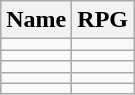<table class="wikitable">
<tr>
<th>Name</th>
<th>RPG</th>
</tr>
<tr>
<td></td>
<td align=center></td>
</tr>
<tr>
<td></td>
<td align=center></td>
</tr>
<tr>
<td></td>
<td align=center></td>
</tr>
<tr>
<td></td>
<td align=center></td>
</tr>
<tr>
<td></td>
<td align=center></td>
</tr>
</table>
